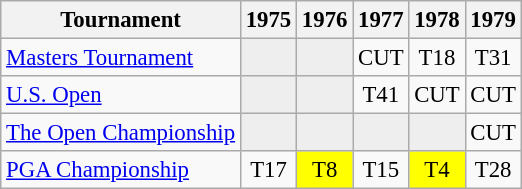<table class="wikitable" style="font-size:95%;text-align:center;">
<tr>
<th>Tournament</th>
<th>1975</th>
<th>1976</th>
<th>1977</th>
<th>1978</th>
<th>1979</th>
</tr>
<tr>
<td align=left><a href='#'>Masters Tournament</a></td>
<td style="background:#eeeeee;"></td>
<td style="background:#eeeeee;"></td>
<td>CUT</td>
<td>T18</td>
<td>T31</td>
</tr>
<tr>
<td align=left><a href='#'>U.S. Open</a></td>
<td style="background:#eeeeee;"></td>
<td style="background:#eeeeee;"></td>
<td>T41</td>
<td>CUT</td>
<td>CUT</td>
</tr>
<tr>
<td align=left><a href='#'>The Open Championship</a></td>
<td style="background:#eeeeee;"></td>
<td style="background:#eeeeee;"></td>
<td style="background:#eeeeee;"></td>
<td style="background:#eeeeee;"></td>
<td>CUT</td>
</tr>
<tr>
<td align=left><a href='#'>PGA Championship</a></td>
<td>T17</td>
<td style="background:yellow;">T8</td>
<td>T15</td>
<td style="background:yellow;">T4</td>
<td>T28</td>
</tr>
</table>
